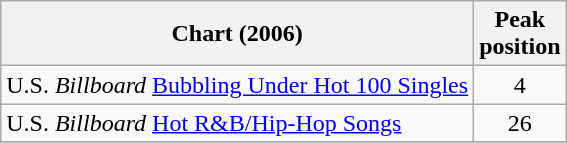<table class="wikitable">
<tr>
<th align="left">Chart (2006)</th>
<th align="center">Peak<br>position</th>
</tr>
<tr>
<td align="left">U.S. <em>Billboard</em> <a href='#'>Bubbling Under Hot 100 Singles</a></td>
<td align="center">4</td>
</tr>
<tr>
<td align="left">U.S. <em>Billboard</em> <a href='#'>Hot R&B/Hip-Hop Songs</a></td>
<td align="center">26</td>
</tr>
<tr>
</tr>
</table>
